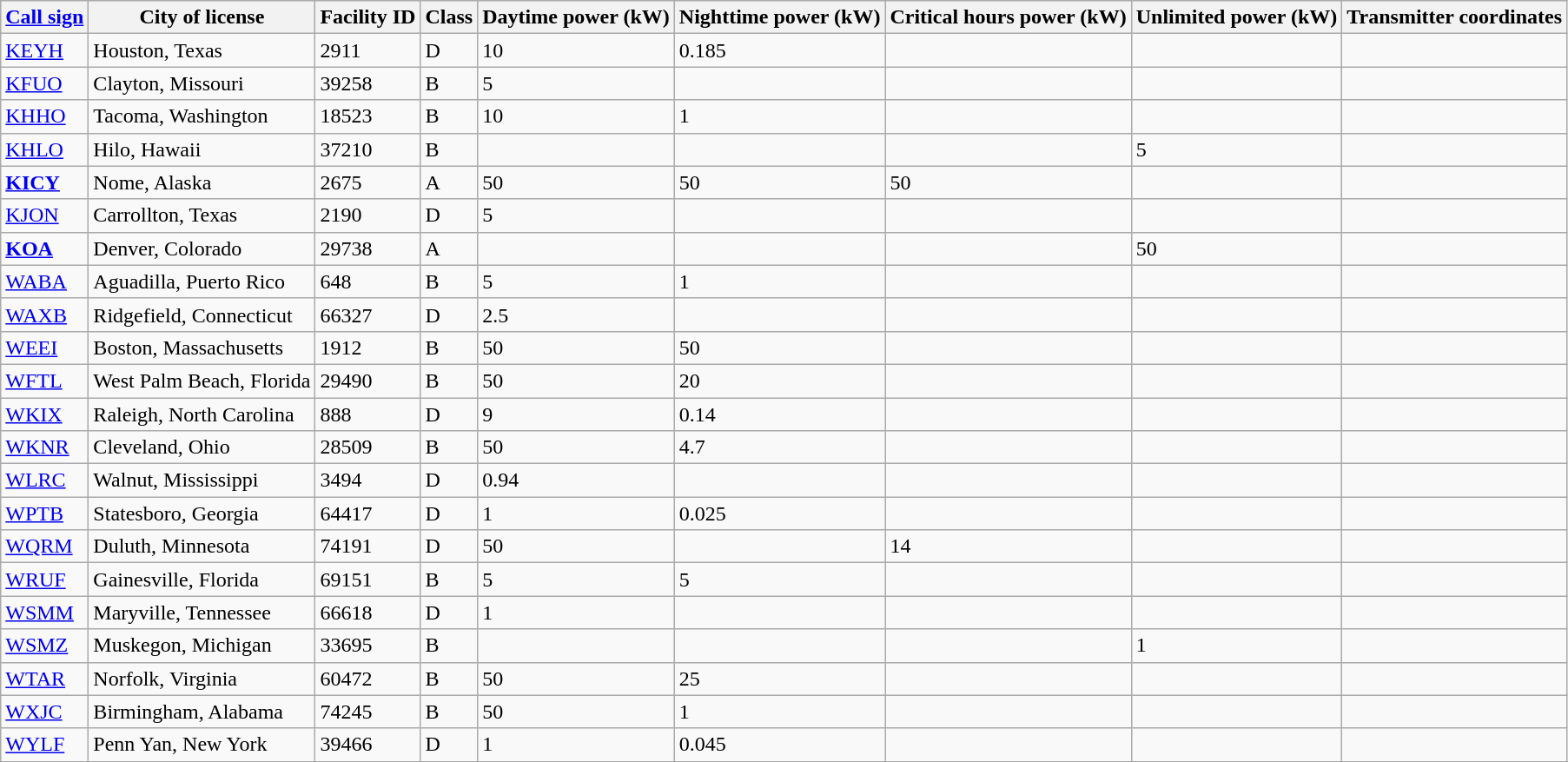<table class="wikitable sortable">
<tr>
<th><a href='#'>Call sign</a></th>
<th>City of license</th>
<th>Facility ID</th>
<th>Class</th>
<th>Daytime power (kW)</th>
<th>Nighttime power (kW)</th>
<th>Critical hours power (kW)</th>
<th>Unlimited power (kW)</th>
<th>Transmitter coordinates</th>
</tr>
<tr>
<td><a href='#'>KEYH</a></td>
<td>Houston, Texas</td>
<td>2911</td>
<td>D</td>
<td>10</td>
<td>0.185</td>
<td></td>
<td></td>
<td></td>
</tr>
<tr>
<td><a href='#'>KFUO</a></td>
<td>Clayton, Missouri</td>
<td>39258</td>
<td>B</td>
<td>5</td>
<td></td>
<td></td>
<td></td>
<td></td>
</tr>
<tr>
<td><a href='#'>KHHO</a></td>
<td>Tacoma, Washington</td>
<td>18523</td>
<td>B</td>
<td>10</td>
<td>1</td>
<td></td>
<td></td>
<td></td>
</tr>
<tr>
<td><a href='#'>KHLO</a></td>
<td>Hilo, Hawaii</td>
<td>37210</td>
<td>B</td>
<td></td>
<td></td>
<td></td>
<td>5</td>
<td></td>
</tr>
<tr>
<td><strong><a href='#'>KICY</a></strong></td>
<td>Nome, Alaska</td>
<td>2675</td>
<td>A</td>
<td>50</td>
<td>50</td>
<td>50</td>
<td></td>
<td></td>
</tr>
<tr>
<td><a href='#'>KJON</a></td>
<td>Carrollton, Texas</td>
<td>2190</td>
<td>D</td>
<td>5</td>
<td></td>
<td></td>
<td></td>
<td></td>
</tr>
<tr>
<td><strong><a href='#'>KOA</a></strong></td>
<td>Denver, Colorado</td>
<td>29738</td>
<td>A</td>
<td></td>
<td></td>
<td></td>
<td>50</td>
<td></td>
</tr>
<tr>
<td><a href='#'>WABA</a></td>
<td>Aguadilla, Puerto Rico</td>
<td>648</td>
<td>B</td>
<td>5</td>
<td>1</td>
<td></td>
<td></td>
<td></td>
</tr>
<tr>
<td><a href='#'>WAXB</a></td>
<td>Ridgefield, Connecticut</td>
<td>66327</td>
<td>D</td>
<td>2.5</td>
<td></td>
<td></td>
<td></td>
<td></td>
</tr>
<tr>
<td><a href='#'>WEEI</a></td>
<td>Boston, Massachusetts</td>
<td>1912</td>
<td>B</td>
<td>50</td>
<td>50</td>
<td></td>
<td></td>
<td></td>
</tr>
<tr>
<td><a href='#'>WFTL</a></td>
<td>West Palm Beach, Florida</td>
<td>29490</td>
<td>B</td>
<td>50</td>
<td>20</td>
<td></td>
<td></td>
<td></td>
</tr>
<tr>
<td><a href='#'>WKIX</a></td>
<td>Raleigh, North Carolina</td>
<td>888</td>
<td>D</td>
<td>9</td>
<td>0.14</td>
<td></td>
<td></td>
<td></td>
</tr>
<tr>
<td><a href='#'>WKNR</a></td>
<td>Cleveland, Ohio</td>
<td>28509</td>
<td>B</td>
<td>50</td>
<td>4.7</td>
<td></td>
<td></td>
<td></td>
</tr>
<tr>
<td><a href='#'>WLRC</a></td>
<td>Walnut, Mississippi</td>
<td>3494</td>
<td>D</td>
<td>0.94</td>
<td></td>
<td></td>
<td></td>
<td></td>
</tr>
<tr>
<td><a href='#'>WPTB</a></td>
<td>Statesboro, Georgia</td>
<td>64417</td>
<td>D</td>
<td>1</td>
<td>0.025</td>
<td></td>
<td></td>
<td></td>
</tr>
<tr>
<td><a href='#'>WQRM</a></td>
<td>Duluth, Minnesota</td>
<td>74191</td>
<td>D</td>
<td>50</td>
<td></td>
<td>14</td>
<td></td>
<td></td>
</tr>
<tr>
<td><a href='#'>WRUF</a></td>
<td>Gainesville, Florida</td>
<td>69151</td>
<td>B</td>
<td>5</td>
<td>5</td>
<td></td>
<td></td>
<td></td>
</tr>
<tr>
<td><a href='#'>WSMM</a></td>
<td>Maryville, Tennessee</td>
<td>66618</td>
<td>D</td>
<td>1</td>
<td></td>
<td></td>
<td></td>
<td></td>
</tr>
<tr>
<td><a href='#'>WSMZ</a></td>
<td>Muskegon, Michigan</td>
<td>33695</td>
<td>B</td>
<td></td>
<td></td>
<td></td>
<td>1</td>
<td></td>
</tr>
<tr>
<td><a href='#'>WTAR</a></td>
<td>Norfolk, Virginia</td>
<td>60472</td>
<td>B</td>
<td>50</td>
<td>25</td>
<td></td>
<td></td>
<td></td>
</tr>
<tr>
<td><a href='#'>WXJC</a></td>
<td>Birmingham, Alabama</td>
<td>74245</td>
<td>B</td>
<td>50</td>
<td>1</td>
<td></td>
<td></td>
<td></td>
</tr>
<tr>
<td><a href='#'>WYLF</a></td>
<td>Penn Yan, New York</td>
<td>39466</td>
<td>D</td>
<td>1</td>
<td>0.045</td>
<td></td>
<td></td>
<td></td>
</tr>
</table>
